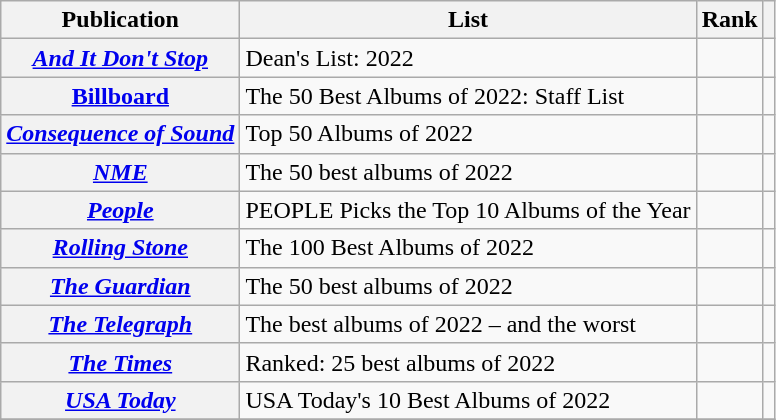<table class="sortable wikitable plainrowheaders">
<tr>
<th>Publication</th>
<th>List</th>
<th>Rank</th>
<th class="unsortable"></th>
</tr>
<tr>
<th scope="row"><em><a href='#'>And It Don't Stop</a></em></th>
<td>Dean's List: 2022</td>
<td></td>
<td></td>
</tr>
<tr>
<th scope="row"><em><a href='#'></em>Billboard<em></a></em></th>
<td>The 50 Best Albums of 2022: Staff List</td>
<td></td>
<td></td>
</tr>
<tr>
<th scope="row"><em><a href='#'>Consequence of Sound</a></em></th>
<td>Top 50 Albums of 2022</td>
<td></td>
<td></td>
</tr>
<tr>
<th scope="row"><em><a href='#'>NME</a></em></th>
<td>The 50 best albums of 2022</td>
<td></td>
<td></td>
</tr>
<tr>
<th scope="row"><a href='#'><em>People</em></a></th>
<td>PEOPLE Picks the Top 10 Albums of the Year</td>
<td></td>
<td></td>
</tr>
<tr>
<th scope="row"><a href='#'><em>Rolling Stone</em></a></th>
<td>The 100 Best Albums of 2022</td>
<td></td>
<td></td>
</tr>
<tr>
<th scope="row"><em><a href='#'>The Guardian</a></em></th>
<td>The 50 best albums of 2022</td>
<td></td>
<td></td>
</tr>
<tr>
<th scope="row"><a href='#'><em>The Telegraph</em></a></th>
<td>The best albums of 2022 – and the worst</td>
<td></td>
<td></td>
</tr>
<tr>
<th scope="row"><em><a href='#'>The Times</a></em></th>
<td>Ranked: 25 best albums of 2022</td>
<td></td>
<td></td>
</tr>
<tr>
<th scope="row"><em><a href='#'>USA Today</a></em></th>
<td>USA Today's 10 Best Albums of 2022</td>
<td></td>
<td></td>
</tr>
<tr>
</tr>
</table>
